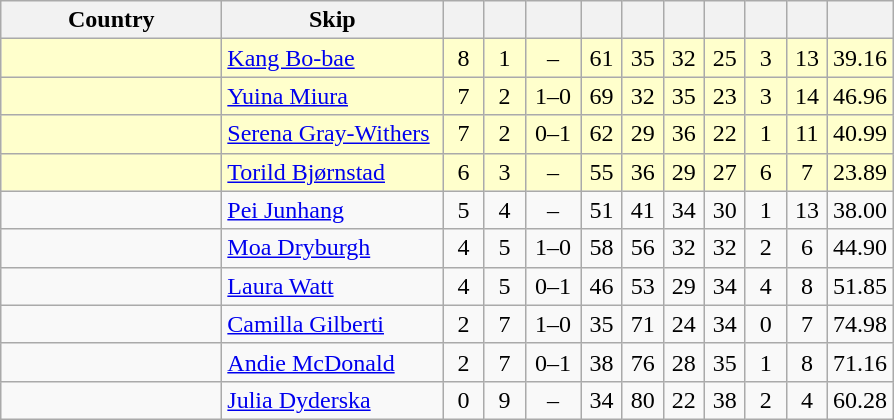<table class=wikitable style="text-align:center;">
<tr>
<th width=140>Country</th>
<th width=140>Skip</th>
<th width=20></th>
<th width=20></th>
<th width=30></th>
<th width=20></th>
<th width=20></th>
<th width=20></th>
<th width=20></th>
<th width=20></th>
<th width=20></th>
<th width=20></th>
</tr>
<tr bgcolor=#ffffcc>
<td style="text-align:left;"></td>
<td style="text-align:left;"><a href='#'>Kang Bo-bae</a></td>
<td>8</td>
<td>1</td>
<td>–</td>
<td>61</td>
<td>35</td>
<td>32</td>
<td>25</td>
<td>3</td>
<td>13</td>
<td>39.16</td>
</tr>
<tr bgcolor=#ffffcc>
<td style="text-align:left;"></td>
<td style="text-align:left;"><a href='#'>Yuina Miura</a></td>
<td>7</td>
<td>2</td>
<td>1–0</td>
<td>69</td>
<td>32</td>
<td>35</td>
<td>23</td>
<td>3</td>
<td>14</td>
<td>46.96</td>
</tr>
<tr bgcolor=#ffffcc>
<td style="text-align:left;"></td>
<td style="text-align:left;"><a href='#'>Serena Gray-Withers</a></td>
<td>7</td>
<td>2</td>
<td>0–1</td>
<td>62</td>
<td>29</td>
<td>36</td>
<td>22</td>
<td>1</td>
<td>11</td>
<td>40.99</td>
</tr>
<tr bgcolor=#ffffcc>
<td style="text-align:left;"></td>
<td style="text-align:left;"><a href='#'>Torild Bjørnstad</a></td>
<td>6</td>
<td>3</td>
<td>–</td>
<td>55</td>
<td>36</td>
<td>29</td>
<td>27</td>
<td>6</td>
<td>7</td>
<td>23.89</td>
</tr>
<tr>
<td style="text-align:left;"></td>
<td style="text-align:left;"><a href='#'>Pei Junhang</a></td>
<td>5</td>
<td>4</td>
<td>–</td>
<td>51</td>
<td>41</td>
<td>34</td>
<td>30</td>
<td>1</td>
<td>13</td>
<td>38.00</td>
</tr>
<tr>
<td style="text-align:left;"></td>
<td style="text-align:left;"><a href='#'>Moa Dryburgh</a></td>
<td>4</td>
<td>5</td>
<td>1–0</td>
<td>58</td>
<td>56</td>
<td>32</td>
<td>32</td>
<td>2</td>
<td>6</td>
<td>44.90</td>
</tr>
<tr>
<td style="text-align:left;"></td>
<td style="text-align:left;"><a href='#'>Laura Watt</a></td>
<td>4</td>
<td>5</td>
<td>0–1</td>
<td>46</td>
<td>53</td>
<td>29</td>
<td>34</td>
<td>4</td>
<td>8</td>
<td>51.85</td>
</tr>
<tr>
<td style="text-align:left;"></td>
<td style="text-align:left;"><a href='#'>Camilla Gilberti</a></td>
<td>2</td>
<td>7</td>
<td>1–0</td>
<td>35</td>
<td>71</td>
<td>24</td>
<td>34</td>
<td>0</td>
<td>7</td>
<td>74.98</td>
</tr>
<tr>
<td style="text-align:left;"></td>
<td style="text-align:left;"><a href='#'>Andie McDonald</a></td>
<td>2</td>
<td>7</td>
<td>0–1</td>
<td>38</td>
<td>76</td>
<td>28</td>
<td>35</td>
<td>1</td>
<td>8</td>
<td>71.16</td>
</tr>
<tr>
<td style="text-align:left;"></td>
<td style="text-align:left;"><a href='#'>Julia Dyderska</a></td>
<td>0</td>
<td>9</td>
<td>–</td>
<td>34</td>
<td>80</td>
<td>22</td>
<td>38</td>
<td>2</td>
<td>4</td>
<td>60.28</td>
</tr>
</table>
